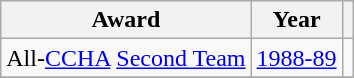<table class="wikitable">
<tr>
<th>Award</th>
<th>Year</th>
<th></th>
</tr>
<tr>
<td>All-<a href='#'>CCHA</a> <a href='#'>Second Team</a></td>
<td><a href='#'>1988-89</a></td>
<td></td>
</tr>
<tr>
</tr>
</table>
